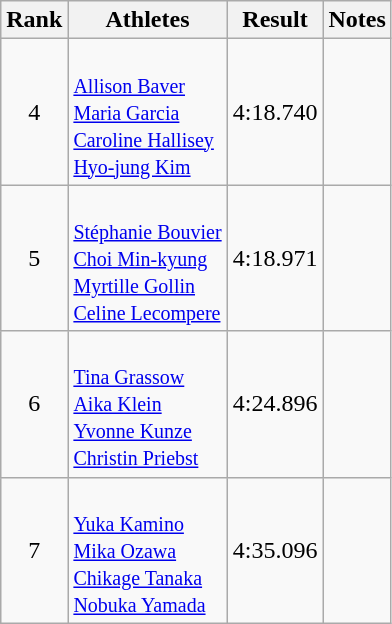<table class="wikitable" style="text-align:center">
<tr>
<th>Rank</th>
<th>Athletes</th>
<th>Result</th>
<th>Notes</th>
</tr>
<tr>
<td>4</td>
<td align=left> <br> <small> <a href='#'>Allison Baver</a> <br> <a href='#'>Maria Garcia</a> <br> <a href='#'>Caroline Hallisey</a> <br> <a href='#'>Hyo-jung Kim</a> </small></td>
<td>4:18.740</td>
<td></td>
</tr>
<tr>
<td>5</td>
<td align=left> <br> <small> <a href='#'>Stéphanie Bouvier</a> <br> <a href='#'>Choi Min-kyung</a> <br> <a href='#'>Myrtille Gollin</a> <br> <a href='#'>Celine Lecompere</a> </small></td>
<td>4:18.971</td>
<td></td>
</tr>
<tr>
<td>6</td>
<td align=left> <br> <small> <a href='#'>Tina Grassow</a> <br> <a href='#'>Aika Klein</a> <br> <a href='#'>Yvonne Kunze</a> <br> <a href='#'>Christin Priebst</a> </small></td>
<td>4:24.896</td>
<td></td>
</tr>
<tr>
<td>7</td>
<td align=left> <br> <small> <a href='#'>Yuka Kamino</a> <br> <a href='#'>Mika Ozawa</a> <br> <a href='#'>Chikage Tanaka</a> <br> <a href='#'>Nobuka Yamada</a> </small></td>
<td>4:35.096</td>
<td></td>
</tr>
</table>
